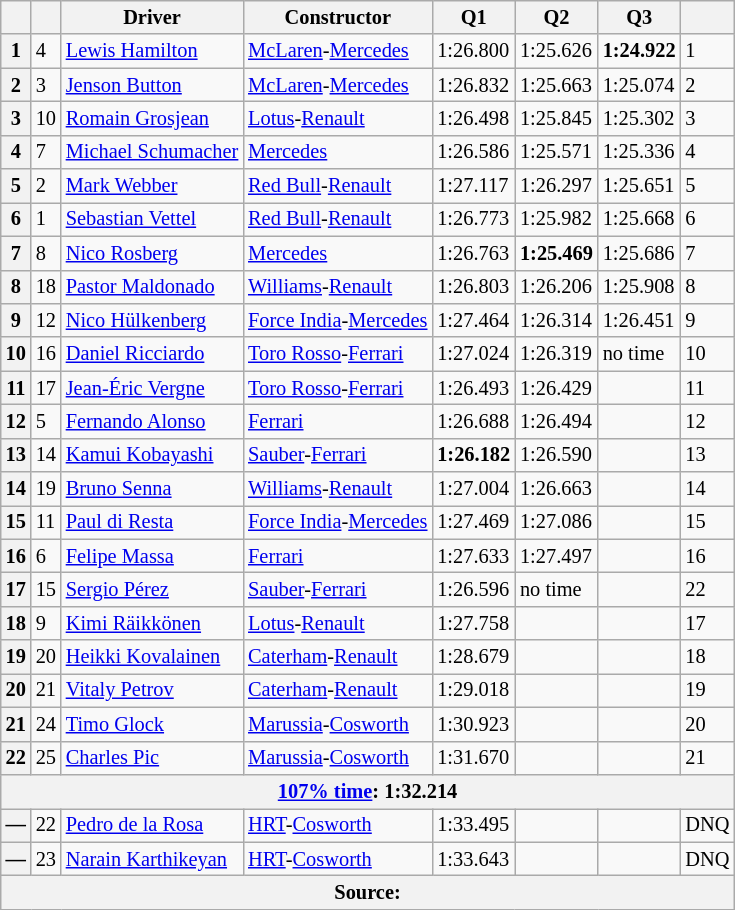<table class="wikitable sortable" style="font-size:85%">
<tr>
<th></th>
<th></th>
<th>Driver</th>
<th>Constructor</th>
<th>Q1</th>
<th>Q2</th>
<th>Q3</th>
<th></th>
</tr>
<tr>
<th>1</th>
<td>4</td>
<td> <a href='#'>Lewis Hamilton</a></td>
<td><a href='#'>McLaren</a>-<a href='#'>Mercedes</a></td>
<td>1:26.800</td>
<td>1:25.626</td>
<td><strong>1:24.922</strong></td>
<td>1</td>
</tr>
<tr>
<th>2</th>
<td>3</td>
<td> <a href='#'>Jenson Button</a></td>
<td><a href='#'>McLaren</a>-<a href='#'>Mercedes</a></td>
<td>1:26.832</td>
<td>1:25.663</td>
<td>1:25.074</td>
<td>2</td>
</tr>
<tr>
<th>3</th>
<td>10</td>
<td> <a href='#'>Romain Grosjean</a></td>
<td><a href='#'>Lotus</a>-<a href='#'>Renault</a></td>
<td>1:26.498</td>
<td>1:25.845</td>
<td>1:25.302</td>
<td>3</td>
</tr>
<tr>
<th>4</th>
<td>7</td>
<td> <a href='#'>Michael Schumacher</a></td>
<td><a href='#'>Mercedes</a></td>
<td>1:26.586</td>
<td>1:25.571</td>
<td>1:25.336</td>
<td>4</td>
</tr>
<tr>
<th>5</th>
<td>2</td>
<td> <a href='#'>Mark Webber</a></td>
<td><a href='#'>Red Bull</a>-<a href='#'>Renault</a></td>
<td>1:27.117</td>
<td>1:26.297</td>
<td>1:25.651</td>
<td>5</td>
</tr>
<tr>
<th>6</th>
<td>1</td>
<td> <a href='#'>Sebastian Vettel</a></td>
<td><a href='#'>Red Bull</a>-<a href='#'>Renault</a></td>
<td>1:26.773</td>
<td>1:25.982</td>
<td>1:25.668</td>
<td>6</td>
</tr>
<tr>
<th>7</th>
<td>8</td>
<td> <a href='#'>Nico Rosberg</a></td>
<td><a href='#'>Mercedes</a></td>
<td>1:26.763</td>
<td><strong>1:25.469</strong></td>
<td>1:25.686</td>
<td>7</td>
</tr>
<tr>
<th>8</th>
<td>18</td>
<td> <a href='#'>Pastor Maldonado</a></td>
<td><a href='#'>Williams</a>-<a href='#'>Renault</a></td>
<td>1:26.803</td>
<td>1:26.206</td>
<td>1:25.908</td>
<td>8</td>
</tr>
<tr>
<th>9</th>
<td>12</td>
<td> <a href='#'>Nico Hülkenberg</a></td>
<td><a href='#'>Force India</a>-<a href='#'>Mercedes</a></td>
<td>1:27.464</td>
<td>1:26.314</td>
<td>1:26.451</td>
<td>9</td>
</tr>
<tr>
<th>10</th>
<td>16</td>
<td> <a href='#'>Daniel Ricciardo</a></td>
<td><a href='#'>Toro Rosso</a>-<a href='#'>Ferrari</a></td>
<td>1:27.024</td>
<td>1:26.319</td>
<td>no time</td>
<td>10</td>
</tr>
<tr>
<th>11</th>
<td>17</td>
<td> <a href='#'>Jean-Éric Vergne</a></td>
<td><a href='#'>Toro Rosso</a>-<a href='#'>Ferrari</a></td>
<td>1:26.493</td>
<td>1:26.429</td>
<td></td>
<td>11</td>
</tr>
<tr>
<th>12</th>
<td>5</td>
<td> <a href='#'>Fernando Alonso</a></td>
<td><a href='#'>Ferrari</a></td>
<td>1:26.688</td>
<td>1:26.494</td>
<td></td>
<td>12</td>
</tr>
<tr>
<th>13</th>
<td>14</td>
<td> <a href='#'>Kamui Kobayashi</a></td>
<td><a href='#'>Sauber</a>-<a href='#'>Ferrari</a></td>
<td><strong>1:26.182</strong></td>
<td>1:26.590</td>
<td></td>
<td>13</td>
</tr>
<tr>
<th>14</th>
<td>19</td>
<td> <a href='#'>Bruno Senna</a></td>
<td><a href='#'>Williams</a>-<a href='#'>Renault</a></td>
<td>1:27.004</td>
<td>1:26.663</td>
<td></td>
<td>14</td>
</tr>
<tr>
<th>15</th>
<td>11</td>
<td> <a href='#'>Paul di Resta</a></td>
<td><a href='#'>Force India</a>-<a href='#'>Mercedes</a></td>
<td>1:27.469</td>
<td>1:27.086</td>
<td></td>
<td>15</td>
</tr>
<tr>
<th>16</th>
<td>6</td>
<td> <a href='#'>Felipe Massa</a></td>
<td><a href='#'>Ferrari</a></td>
<td>1:27.633</td>
<td>1:27.497</td>
<td></td>
<td>16</td>
</tr>
<tr>
<th>17</th>
<td>15</td>
<td> <a href='#'>Sergio Pérez</a></td>
<td><a href='#'>Sauber</a>-<a href='#'>Ferrari</a></td>
<td>1:26.596</td>
<td>no time</td>
<td></td>
<td>22</td>
</tr>
<tr>
<th>18</th>
<td>9</td>
<td> <a href='#'>Kimi Räikkönen</a></td>
<td><a href='#'>Lotus</a>-<a href='#'>Renault</a></td>
<td>1:27.758</td>
<td></td>
<td></td>
<td>17</td>
</tr>
<tr>
<th>19</th>
<td>20</td>
<td> <a href='#'>Heikki Kovalainen</a></td>
<td><a href='#'>Caterham</a>-<a href='#'>Renault</a></td>
<td>1:28.679</td>
<td></td>
<td></td>
<td>18</td>
</tr>
<tr>
<th>20</th>
<td>21</td>
<td> <a href='#'>Vitaly Petrov</a></td>
<td><a href='#'>Caterham</a>-<a href='#'>Renault</a></td>
<td>1:29.018</td>
<td></td>
<td></td>
<td>19</td>
</tr>
<tr>
<th>21</th>
<td>24</td>
<td> <a href='#'>Timo Glock</a></td>
<td><a href='#'>Marussia</a>-<a href='#'>Cosworth</a></td>
<td>1:30.923</td>
<td></td>
<td></td>
<td>20</td>
</tr>
<tr>
<th>22</th>
<td>25</td>
<td> <a href='#'>Charles Pic</a></td>
<td><a href='#'>Marussia</a>-<a href='#'>Cosworth</a></td>
<td>1:31.670</td>
<td></td>
<td></td>
<td>21</td>
</tr>
<tr>
<th colspan=8><a href='#'>107% time</a>: 1:32.214</th>
</tr>
<tr>
<th>—</th>
<td>22</td>
<td> <a href='#'>Pedro de la Rosa</a></td>
<td><a href='#'>HRT</a>-<a href='#'>Cosworth</a></td>
<td>1:33.495</td>
<td></td>
<td></td>
<td>DNQ</td>
</tr>
<tr>
<th>—</th>
<td>23</td>
<td> <a href='#'>Narain Karthikeyan</a></td>
<td><a href='#'>HRT</a>-<a href='#'>Cosworth</a></td>
<td>1:33.643</td>
<td></td>
<td></td>
<td>DNQ</td>
</tr>
<tr>
<th colspan=8>Source:</th>
</tr>
</table>
